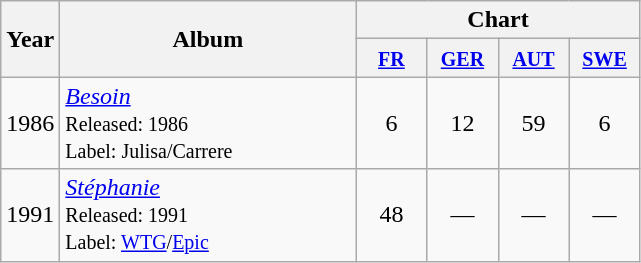<table class="wikitable">
<tr>
<th style="text-align:center;" rowspan="2">Year</th>
<th rowspan="2" style="text-align:center; width:190px;">Album</th>
<th style="text-align:center;" colspan="4">Chart</th>
</tr>
<tr>
<th width="40"><small><a href='#'>FR</a></small></th>
<th width="40"><small><a href='#'>GER</a></small></th>
<th width="40"><small><a href='#'>AUT</a></small></th>
<th width="40"><small><a href='#'>SWE</a></small></th>
</tr>
<tr>
<td style="text-align:center;">1986</td>
<td><em><a href='#'>Besoin</a></em> <br><small>Released: 1986 <br> Label: Julisa/Carrere</small></td>
<td style="text-align:center;">6</td>
<td style="text-align:center;">12</td>
<td style="text-align:center;">59</td>
<td style="text-align:center;">6</td>
</tr>
<tr>
<td style="text-align:center;">1991</td>
<td><em><a href='#'>Stéphanie</a></em> <br><small>Released: 1991 <br>Label: <a href='#'>WTG</a>/<a href='#'>Epic</a></small></td>
<td style="text-align:center;">48</td>
<td style="text-align:center;">—</td>
<td style="text-align:center;">—</td>
<td style="text-align:center;">—</td>
</tr>
</table>
